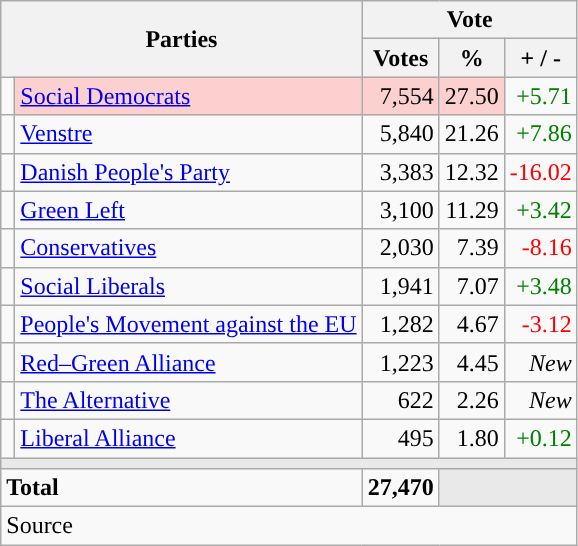<table class="wikitable" style="text-align:right;">
<tr>
<th style="text-align:centre;" rowspan="2" colspan="2" width="225">Parties</th>
<th colspan="3">Vote</th>
</tr>
<tr>
<th width="15">Votes</th>
<th width="15">%</th>
<th width="15">+ / -</th>
</tr>
<tr>
<td width="2" style="color:inherit;background:"></td>
<td bgcolor=#fbd0ce   align="left"><a href='#'>Social Democrats</a></td>
<td bgcolor=#fbd0ce>7,554</td>
<td bgcolor=#fbd0ce>27.50</td>
<td style=color:green;>+5.71</td>
</tr>
<tr>
<td width="2" style="color:inherit;background:"></td>
<td align="left"><a href='#'>Venstre</a></td>
<td>5,840</td>
<td>21.26</td>
<td style=color:green;>+7.86</td>
</tr>
<tr>
<td width="2" style="color:inherit;background:"></td>
<td align="left"><a href='#'>Danish People's Party</a></td>
<td>3,383</td>
<td>12.32</td>
<td style=color:red;>-16.02</td>
</tr>
<tr>
<td width="2" style="color:inherit;background:"></td>
<td align="left"><a href='#'>Green Left</a></td>
<td>3,100</td>
<td>11.29</td>
<td style=color:green;>+3.42</td>
</tr>
<tr>
<td width="2" style="color:inherit;background:"></td>
<td align="left"><a href='#'>Conservatives</a></td>
<td>2,030</td>
<td>7.39</td>
<td style=color:red;>-8.16</td>
</tr>
<tr>
<td width="2" style="color:inherit;background:"></td>
<td align="left"><a href='#'>Social Liberals</a></td>
<td>1,941</td>
<td>7.07</td>
<td style=color:green;>+3.48</td>
</tr>
<tr>
<td width="2" style="color:inherit;background:"></td>
<td align="left"><a href='#'>People's Movement against the EU</a></td>
<td>1,282</td>
<td>4.67</td>
<td style=color:red;>-3.12</td>
</tr>
<tr>
<td width="2" style="color:inherit;background:"></td>
<td align="left"><a href='#'>Red–Green Alliance</a></td>
<td>1,223</td>
<td>4.45</td>
<td><em>New</em></td>
</tr>
<tr>
<td width="2" style="color:inherit;background:"></td>
<td align="left"><a href='#'>The Alternative</a></td>
<td>622</td>
<td>2.26</td>
<td><em>New</em></td>
</tr>
<tr>
<td width="2" style="color:inherit;background:"></td>
<td align="left"><a href='#'>Liberal Alliance</a></td>
<td>495</td>
<td>1.80</td>
<td style=color:green;>+0.12</td>
</tr>
<tr>
<td colspan="7" bgcolor="#E9E9E9"></td>
</tr>
<tr>
<td align="left" colspan="2"><strong>Total</strong></td>
<td><strong>27,470</strong></td>
<td bgcolor="#E9E9E9" colspan="2"></td>
</tr>
<tr>
<td align="left" colspan="6">Source</td>
</tr>
</table>
